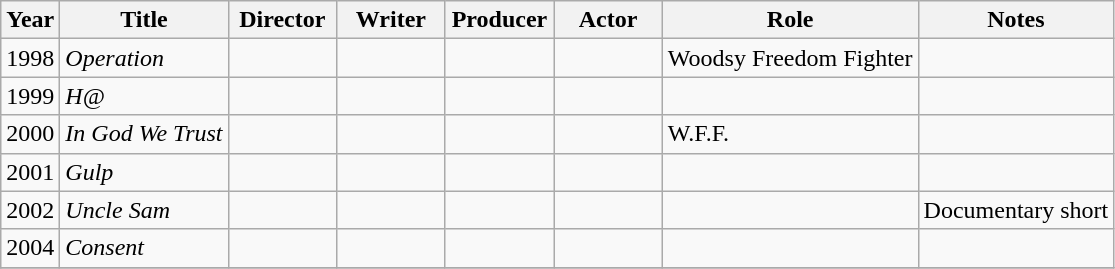<table class="wikitable">
<tr>
<th>Year</th>
<th>Title</th>
<th width="65">Director</th>
<th width="65">Writer</th>
<th width="65">Producer</th>
<th width="65">Actor</th>
<th>Role</th>
<th>Notes</th>
</tr>
<tr>
<td>1998</td>
<td><em>Operation</em></td>
<td></td>
<td></td>
<td></td>
<td></td>
<td>Woodsy Freedom Fighter</td>
<td></td>
</tr>
<tr>
<td>1999</td>
<td><em>H@</em></td>
<td></td>
<td></td>
<td></td>
<td></td>
<td></td>
<td></td>
</tr>
<tr>
<td>2000</td>
<td><em>In God We Trust</em></td>
<td></td>
<td></td>
<td></td>
<td></td>
<td>W.F.F.</td>
<td></td>
</tr>
<tr>
<td>2001</td>
<td><em>Gulp</em></td>
<td></td>
<td></td>
<td></td>
<td></td>
<td></td>
<td></td>
</tr>
<tr>
<td>2002</td>
<td><em>Uncle Sam</em></td>
<td></td>
<td></td>
<td></td>
<td></td>
<td></td>
<td>Documentary short</td>
</tr>
<tr>
<td>2004</td>
<td><em>Consent</em></td>
<td></td>
<td></td>
<td></td>
<td></td>
<td></td>
<td></td>
</tr>
<tr>
</tr>
</table>
